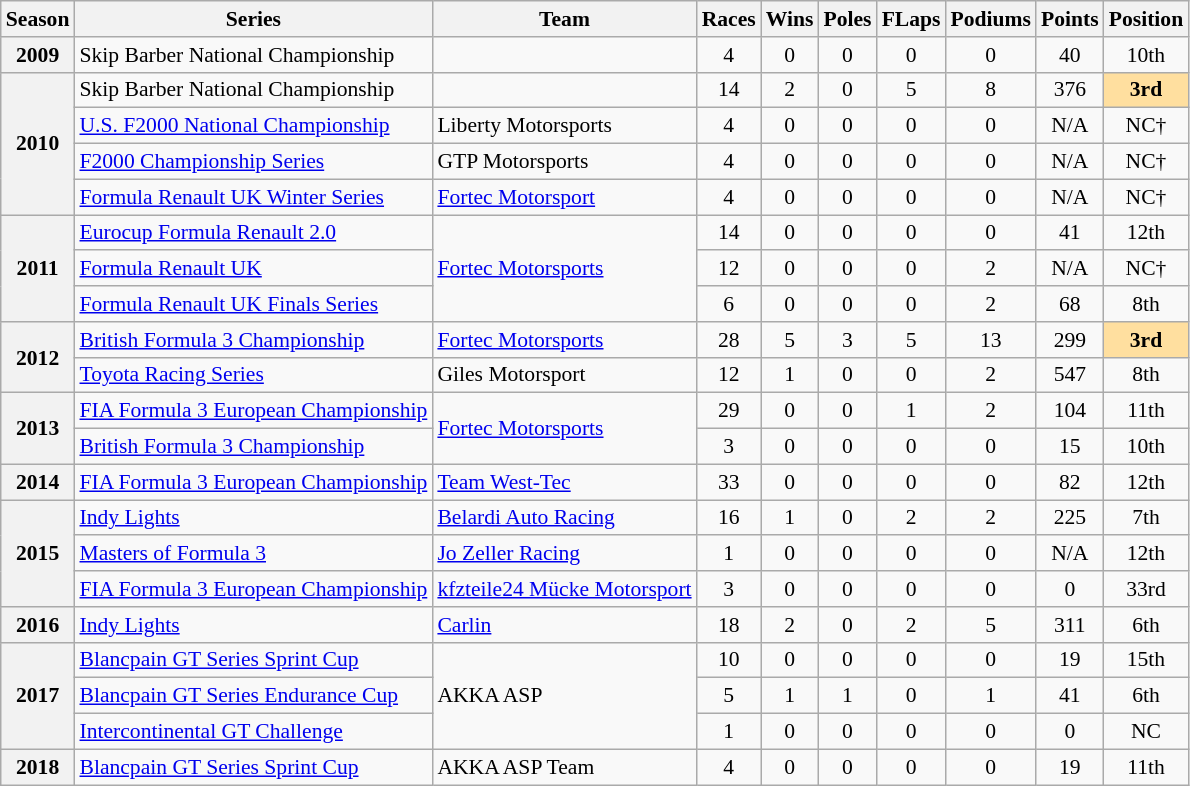<table class="wikitable" style="font-size: 90%; text-align:center">
<tr>
<th>Season</th>
<th>Series</th>
<th>Team</th>
<th>Races</th>
<th>Wins</th>
<th>Poles</th>
<th>FLaps</th>
<th>Podiums</th>
<th>Points</th>
<th>Position</th>
</tr>
<tr>
<th>2009</th>
<td align=left>Skip Barber National Championship</td>
<td></td>
<td>4</td>
<td>0</td>
<td>0</td>
<td>0</td>
<td>0</td>
<td>40</td>
<td>10th</td>
</tr>
<tr>
<th rowspan=4>2010</th>
<td align=left>Skip Barber National Championship</td>
<td></td>
<td>14</td>
<td>2</td>
<td>0</td>
<td>5</td>
<td>8</td>
<td>376</td>
<td style="background:#FFDF9F;"><strong>3rd</strong></td>
</tr>
<tr>
<td align=left><a href='#'>U.S. F2000 National Championship</a></td>
<td align=left>Liberty Motorsports</td>
<td>4</td>
<td>0</td>
<td>0</td>
<td>0</td>
<td>0</td>
<td>N/A</td>
<td>NC†</td>
</tr>
<tr>
<td align=left><a href='#'>F2000 Championship Series</a></td>
<td align=left>GTP Motorsports</td>
<td>4</td>
<td>0</td>
<td>0</td>
<td>0</td>
<td>0</td>
<td>N/A</td>
<td>NC†</td>
</tr>
<tr>
<td align=left><a href='#'>Formula Renault UK Winter Series</a></td>
<td align=left><a href='#'>Fortec Motorsport</a></td>
<td>4</td>
<td>0</td>
<td>0</td>
<td>0</td>
<td>0</td>
<td>N/A</td>
<td>NC†</td>
</tr>
<tr>
<th rowspan=3>2011</th>
<td align=left><a href='#'>Eurocup Formula Renault 2.0</a></td>
<td align=left rowspan=3><a href='#'>Fortec Motorsports</a></td>
<td>14</td>
<td>0</td>
<td>0</td>
<td>0</td>
<td>0</td>
<td>41</td>
<td>12th</td>
</tr>
<tr>
<td align=left><a href='#'>Formula Renault UK</a></td>
<td>12</td>
<td>0</td>
<td>0</td>
<td>0</td>
<td>2</td>
<td>N/A</td>
<td>NC†</td>
</tr>
<tr>
<td align=left><a href='#'>Formula Renault UK Finals Series</a></td>
<td>6</td>
<td>0</td>
<td>0</td>
<td>0</td>
<td>2</td>
<td>68</td>
<td>8th</td>
</tr>
<tr>
<th rowspan=2>2012</th>
<td align=left><a href='#'>British Formula 3 Championship</a></td>
<td align=left><a href='#'>Fortec Motorsports</a></td>
<td>28</td>
<td>5</td>
<td>3</td>
<td>5</td>
<td>13</td>
<td>299</td>
<td style="background:#FFDF9F;"><strong>3rd</strong></td>
</tr>
<tr>
<td align=left><a href='#'>Toyota Racing Series</a></td>
<td align=left>Giles Motorsport</td>
<td>12</td>
<td>1</td>
<td>0</td>
<td>0</td>
<td>2</td>
<td>547</td>
<td>8th</td>
</tr>
<tr>
<th rowspan=2>2013</th>
<td align=left><a href='#'>FIA Formula 3 European Championship</a></td>
<td align=left rowspan=2><a href='#'>Fortec Motorsports</a></td>
<td>29</td>
<td>0</td>
<td>0</td>
<td>1</td>
<td>2</td>
<td>104</td>
<td>11th</td>
</tr>
<tr>
<td align=left><a href='#'>British Formula 3 Championship</a></td>
<td>3</td>
<td>0</td>
<td>0</td>
<td>0</td>
<td>0</td>
<td>15</td>
<td>10th</td>
</tr>
<tr>
<th>2014</th>
<td align=left><a href='#'>FIA Formula 3 European Championship</a></td>
<td align=left><a href='#'>Team West-Tec</a></td>
<td>33</td>
<td>0</td>
<td>0</td>
<td>0</td>
<td>0</td>
<td>82</td>
<td>12th</td>
</tr>
<tr>
<th rowspan=3>2015</th>
<td align=left><a href='#'>Indy Lights</a></td>
<td align=left><a href='#'>Belardi Auto Racing</a></td>
<td>16</td>
<td>1</td>
<td>0</td>
<td>2</td>
<td>2</td>
<td>225</td>
<td>7th</td>
</tr>
<tr>
<td align=left><a href='#'>Masters of Formula 3</a></td>
<td align=left><a href='#'>Jo Zeller Racing</a></td>
<td>1</td>
<td>0</td>
<td>0</td>
<td>0</td>
<td>0</td>
<td>N/A</td>
<td>12th</td>
</tr>
<tr>
<td align=left><a href='#'>FIA Formula 3 European Championship</a></td>
<td align=left><a href='#'>kfzteile24 Mücke Motorsport</a></td>
<td>3</td>
<td>0</td>
<td>0</td>
<td>0</td>
<td>0</td>
<td>0</td>
<td>33rd</td>
</tr>
<tr>
<th>2016</th>
<td align=left><a href='#'>Indy Lights</a></td>
<td align=left><a href='#'>Carlin</a></td>
<td>18</td>
<td>2</td>
<td>0</td>
<td>2</td>
<td>5</td>
<td>311</td>
<td>6th</td>
</tr>
<tr>
<th rowspan=3>2017</th>
<td align=left><a href='#'>Blancpain GT Series Sprint Cup</a></td>
<td align=left rowspan=3>AKKA ASP</td>
<td>10</td>
<td>0</td>
<td>0</td>
<td>0</td>
<td>0</td>
<td>19</td>
<td>15th</td>
</tr>
<tr>
<td align=left><a href='#'>Blancpain GT Series Endurance Cup</a></td>
<td>5</td>
<td>1</td>
<td>1</td>
<td>0</td>
<td>1</td>
<td>41</td>
<td>6th</td>
</tr>
<tr>
<td align=left><a href='#'>Intercontinental GT Challenge</a></td>
<td>1</td>
<td>0</td>
<td>0</td>
<td>0</td>
<td>0</td>
<td>0</td>
<td>NC</td>
</tr>
<tr>
<th>2018</th>
<td align=left><a href='#'>Blancpain GT Series Sprint Cup</a></td>
<td align=left>AKKA ASP Team</td>
<td>4</td>
<td>0</td>
<td>0</td>
<td>0</td>
<td>0</td>
<td>19</td>
<td>11th</td>
</tr>
</table>
